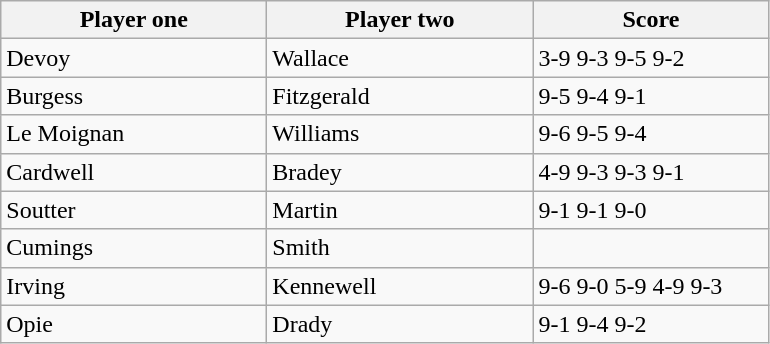<table class="wikitable">
<tr>
<th width=170>Player one</th>
<th width=170>Player two</th>
<th width=150>Score</th>
</tr>
<tr>
<td> Devoy</td>
<td> Wallace</td>
<td>3-9 9-3 9-5 9-2</td>
</tr>
<tr>
<td> Burgess</td>
<td> Fitzgerald</td>
<td>9-5 9-4 9-1</td>
</tr>
<tr>
<td> Le Moignan</td>
<td> Williams</td>
<td>9-6 9-5 9-4</td>
</tr>
<tr>
<td> Cardwell</td>
<td> Bradey</td>
<td>4-9 9-3 9-3 9-1</td>
</tr>
<tr>
<td> Soutter</td>
<td> Martin</td>
<td>9-1 9-1 9-0</td>
</tr>
<tr>
<td> Cumings</td>
<td> Smith</td>
<td></td>
</tr>
<tr>
<td> Irving</td>
<td> Kennewell</td>
<td>9-6 9-0 5-9 4-9 9-3</td>
</tr>
<tr>
<td> Opie</td>
<td> Drady</td>
<td>9-1 9-4 9-2</td>
</tr>
</table>
